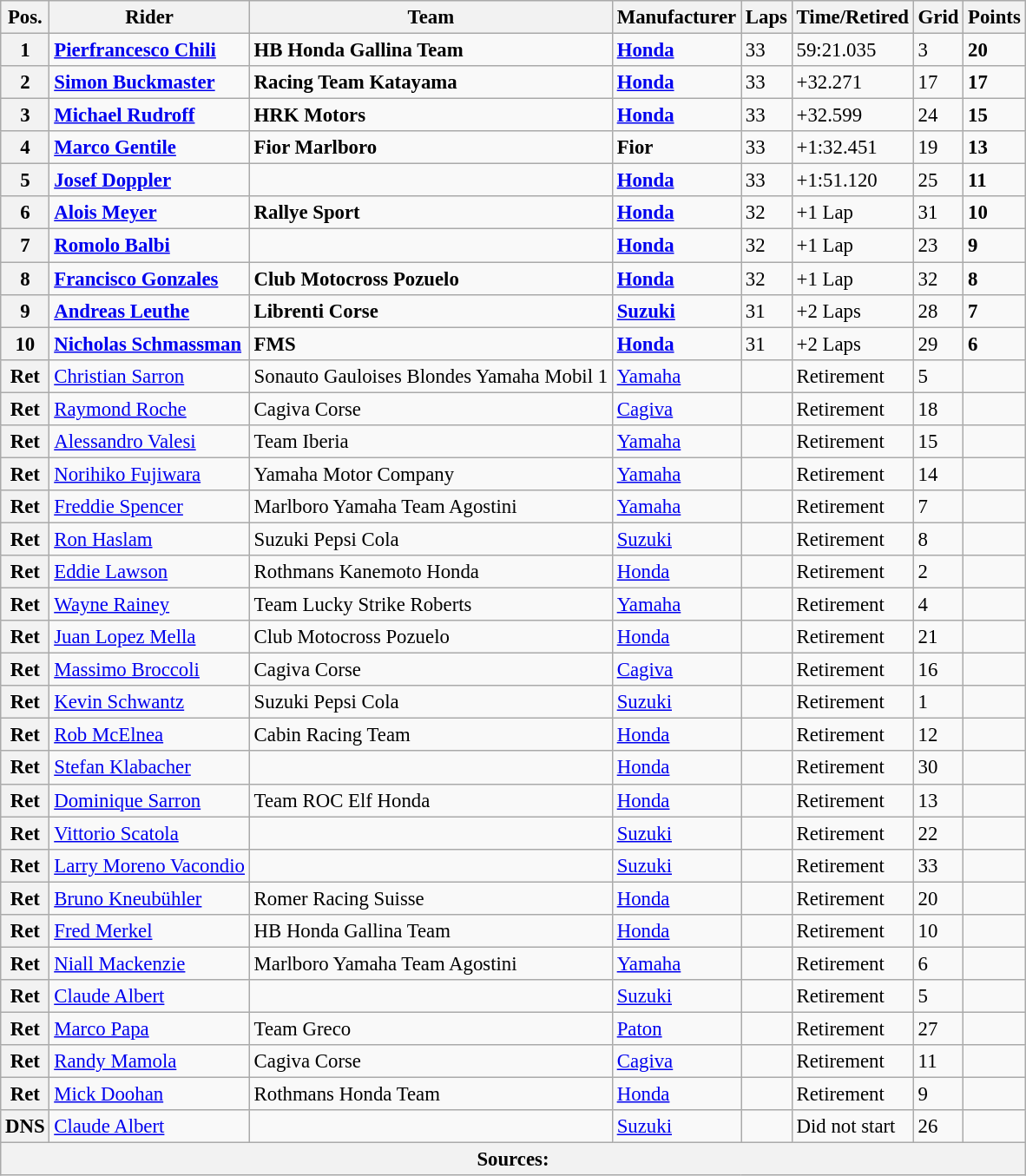<table class="wikitable" style="font-size: 95%;">
<tr>
<th>Pos.</th>
<th>Rider</th>
<th>Team</th>
<th>Manufacturer</th>
<th>Laps</th>
<th>Time/Retired</th>
<th>Grid</th>
<th>Points</th>
</tr>
<tr>
<th>1</th>
<td> <strong><a href='#'>Pierfrancesco Chili</a></strong></td>
<td><strong>HB Honda Gallina Team</strong></td>
<td><strong><a href='#'>Honda</a></strong></td>
<td>33</td>
<td>59:21.035</td>
<td>3</td>
<td><strong>20</strong></td>
</tr>
<tr>
<th>2</th>
<td> <strong><a href='#'>Simon Buckmaster</a></strong></td>
<td><strong>Racing Team Katayama</strong></td>
<td><strong><a href='#'>Honda</a></strong></td>
<td>33</td>
<td>+32.271</td>
<td>17</td>
<td><strong>17</strong></td>
</tr>
<tr>
<th>3</th>
<td> <strong><a href='#'>Michael Rudroff</a></strong></td>
<td><strong>HRK Motors</strong></td>
<td><strong><a href='#'>Honda</a></strong></td>
<td>33</td>
<td>+32.599</td>
<td>24</td>
<td><strong>15</strong></td>
</tr>
<tr>
<th>4</th>
<td> <strong><a href='#'>Marco Gentile</a></strong></td>
<td><strong>Fior Marlboro</strong></td>
<td><strong>Fior</strong></td>
<td>33</td>
<td>+1:32.451</td>
<td>19</td>
<td><strong>13</strong></td>
</tr>
<tr>
<th>5</th>
<td> <strong><a href='#'>Josef Doppler</a></strong></td>
<td></td>
<td><strong><a href='#'>Honda</a></strong></td>
<td>33</td>
<td>+1:51.120</td>
<td>25</td>
<td><strong>11</strong></td>
</tr>
<tr>
<th>6</th>
<td> <strong><a href='#'>Alois Meyer</a></strong></td>
<td><strong>Rallye Sport</strong></td>
<td><strong><a href='#'>Honda</a></strong></td>
<td>32</td>
<td>+1 Lap</td>
<td>31</td>
<td><strong>10</strong></td>
</tr>
<tr>
<th>7</th>
<td> <strong><a href='#'>Romolo Balbi</a></strong></td>
<td></td>
<td><strong><a href='#'>Honda</a></strong></td>
<td>32</td>
<td>+1 Lap</td>
<td>23</td>
<td><strong>9</strong></td>
</tr>
<tr>
<th>8</th>
<td> <strong><a href='#'>Francisco Gonzales</a></strong></td>
<td><strong>Club Motocross Pozuelo</strong></td>
<td><strong><a href='#'>Honda</a></strong></td>
<td>32</td>
<td>+1 Lap</td>
<td>32</td>
<td><strong>8</strong></td>
</tr>
<tr>
<th>9</th>
<td> <strong><a href='#'>Andreas Leuthe</a></strong></td>
<td><strong>Librenti Corse</strong></td>
<td><strong><a href='#'>Suzuki</a></strong></td>
<td>31</td>
<td>+2 Laps</td>
<td>28</td>
<td><strong>7</strong></td>
</tr>
<tr>
<th>10</th>
<td> <strong><a href='#'>Nicholas Schmassman</a></strong></td>
<td><strong>FMS</strong></td>
<td><strong><a href='#'>Honda</a></strong></td>
<td>31</td>
<td>+2 Laps</td>
<td>29</td>
<td><strong>6</strong></td>
</tr>
<tr>
<th>Ret</th>
<td> <a href='#'>Christian Sarron</a></td>
<td>Sonauto Gauloises Blondes Yamaha Mobil 1</td>
<td><a href='#'>Yamaha</a></td>
<td></td>
<td>Retirement</td>
<td>5</td>
<td></td>
</tr>
<tr>
<th>Ret</th>
<td> <a href='#'>Raymond Roche</a></td>
<td>Cagiva Corse</td>
<td><a href='#'>Cagiva</a></td>
<td></td>
<td>Retirement</td>
<td>18</td>
<td></td>
</tr>
<tr>
<th>Ret</th>
<td> <a href='#'>Alessandro Valesi</a></td>
<td>Team Iberia</td>
<td><a href='#'>Yamaha</a></td>
<td></td>
<td>Retirement</td>
<td>15</td>
<td></td>
</tr>
<tr>
<th>Ret</th>
<td> <a href='#'>Norihiko Fujiwara</a></td>
<td>Yamaha Motor Company</td>
<td><a href='#'>Yamaha</a></td>
<td></td>
<td>Retirement</td>
<td>14</td>
<td></td>
</tr>
<tr>
<th>Ret</th>
<td> <a href='#'>Freddie Spencer</a></td>
<td>Marlboro Yamaha Team Agostini</td>
<td><a href='#'>Yamaha</a></td>
<td></td>
<td>Retirement</td>
<td>7</td>
<td></td>
</tr>
<tr>
<th>Ret</th>
<td> <a href='#'>Ron Haslam</a></td>
<td>Suzuki Pepsi Cola</td>
<td><a href='#'>Suzuki</a></td>
<td></td>
<td>Retirement</td>
<td>8</td>
<td></td>
</tr>
<tr>
<th>Ret</th>
<td> <a href='#'>Eddie Lawson</a></td>
<td>Rothmans Kanemoto Honda</td>
<td><a href='#'>Honda</a></td>
<td></td>
<td>Retirement</td>
<td>2</td>
<td></td>
</tr>
<tr>
<th>Ret</th>
<td> <a href='#'>Wayne Rainey</a></td>
<td>Team Lucky Strike Roberts</td>
<td><a href='#'>Yamaha</a></td>
<td></td>
<td>Retirement</td>
<td>4</td>
<td></td>
</tr>
<tr>
<th>Ret</th>
<td> <a href='#'>Juan Lopez Mella</a></td>
<td>Club Motocross Pozuelo</td>
<td><a href='#'>Honda</a></td>
<td></td>
<td>Retirement</td>
<td>21</td>
<td></td>
</tr>
<tr>
<th>Ret</th>
<td> <a href='#'>Massimo Broccoli</a></td>
<td>Cagiva Corse</td>
<td><a href='#'>Cagiva</a></td>
<td></td>
<td>Retirement</td>
<td>16</td>
<td></td>
</tr>
<tr>
<th>Ret</th>
<td> <a href='#'>Kevin Schwantz</a></td>
<td>Suzuki Pepsi Cola</td>
<td><a href='#'>Suzuki</a></td>
<td></td>
<td>Retirement</td>
<td>1</td>
<td></td>
</tr>
<tr>
<th>Ret</th>
<td> <a href='#'>Rob McElnea</a></td>
<td>Cabin Racing Team</td>
<td><a href='#'>Honda</a></td>
<td></td>
<td>Retirement</td>
<td>12</td>
<td></td>
</tr>
<tr>
<th>Ret</th>
<td> <a href='#'>Stefan Klabacher</a></td>
<td></td>
<td><a href='#'>Honda</a></td>
<td></td>
<td>Retirement</td>
<td>30</td>
<td></td>
</tr>
<tr>
<th>Ret</th>
<td> <a href='#'>Dominique Sarron</a></td>
<td>Team ROC Elf Honda</td>
<td><a href='#'>Honda</a></td>
<td></td>
<td>Retirement</td>
<td>13</td>
<td></td>
</tr>
<tr>
<th>Ret</th>
<td> <a href='#'>Vittorio Scatola</a></td>
<td></td>
<td><a href='#'>Suzuki</a></td>
<td></td>
<td>Retirement</td>
<td>22</td>
<td></td>
</tr>
<tr>
<th>Ret</th>
<td> <a href='#'>Larry Moreno Vacondio</a></td>
<td></td>
<td><a href='#'>Suzuki</a></td>
<td></td>
<td>Retirement</td>
<td>33</td>
<td></td>
</tr>
<tr>
<th>Ret</th>
<td> <a href='#'>Bruno Kneubühler</a></td>
<td>Romer Racing Suisse</td>
<td><a href='#'>Honda</a></td>
<td></td>
<td>Retirement</td>
<td>20</td>
<td></td>
</tr>
<tr>
<th>Ret</th>
<td> <a href='#'>Fred Merkel</a></td>
<td>HB Honda Gallina Team</td>
<td><a href='#'>Honda</a></td>
<td></td>
<td>Retirement</td>
<td>10</td>
<td></td>
</tr>
<tr>
<th>Ret</th>
<td> <a href='#'>Niall Mackenzie</a></td>
<td>Marlboro Yamaha Team Agostini</td>
<td><a href='#'>Yamaha</a></td>
<td></td>
<td>Retirement</td>
<td>6</td>
<td></td>
</tr>
<tr>
<th>Ret</th>
<td> <a href='#'>Claude Albert</a></td>
<td></td>
<td><a href='#'>Suzuki</a></td>
<td></td>
<td>Retirement</td>
<td>5</td>
<td></td>
</tr>
<tr>
<th>Ret</th>
<td> <a href='#'>Marco Papa</a></td>
<td>Team Greco</td>
<td><a href='#'>Paton</a></td>
<td></td>
<td>Retirement</td>
<td>27</td>
<td></td>
</tr>
<tr>
<th>Ret</th>
<td> <a href='#'>Randy Mamola</a></td>
<td>Cagiva Corse</td>
<td><a href='#'>Cagiva</a></td>
<td></td>
<td>Retirement</td>
<td>11</td>
<td></td>
</tr>
<tr>
<th>Ret</th>
<td> <a href='#'>Mick Doohan</a></td>
<td>Rothmans Honda Team</td>
<td><a href='#'>Honda</a></td>
<td></td>
<td>Retirement</td>
<td>9</td>
<td></td>
</tr>
<tr>
<th>DNS</th>
<td> <a href='#'>Claude Albert</a></td>
<td></td>
<td><a href='#'>Suzuki</a></td>
<td></td>
<td>Did not start</td>
<td>26</td>
<td></td>
</tr>
<tr>
<th colspan="10">Sources: </th>
</tr>
</table>
